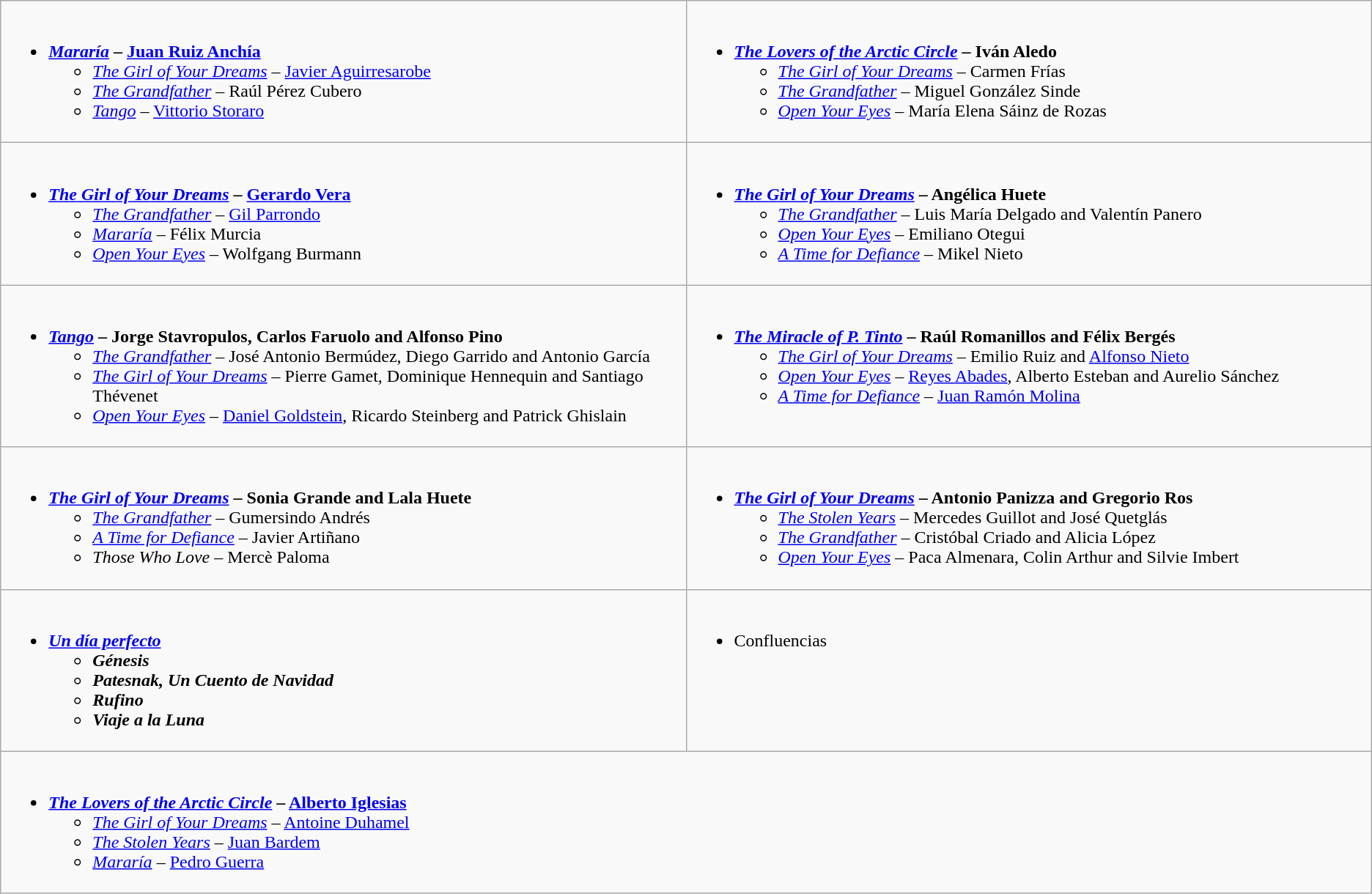<table class=wikitable style="width=100%">
<tr>
<td style="vertical-align:top;" width="50%"><br><ul><li><strong> <em><a href='#'>Mararía</a></em> – <a href='#'>Juan Ruiz Anchía</a></strong><ul><li><em><a href='#'>The Girl of Your Dreams</a></em> – <a href='#'>Javier Aguirresarobe</a></li><li><em><a href='#'>The Grandfather</a></em> – Raúl Pérez Cubero</li><li><em><a href='#'>Tango</a></em> – <a href='#'>Vittorio Storaro</a></li></ul></li></ul></td>
<td style="vertical-align:top;" width="50%"><br><ul><li><strong> <em><a href='#'>The Lovers of the Arctic Circle</a></em> – Iván Aledo</strong><ul><li><em><a href='#'>The Girl of Your Dreams</a></em> – Carmen Frías</li><li><em><a href='#'>The Grandfather</a></em> – Miguel González Sinde</li><li><em><a href='#'>Open Your Eyes</a></em> – María Elena Sáinz de Rozas</li></ul></li></ul></td>
</tr>
<tr>
<td style="vertical-align:top;" width="50%"><br><ul><li><strong> <em><a href='#'>The Girl of Your Dreams</a></em> – <a href='#'>Gerardo Vera</a></strong><ul><li><em><a href='#'>The Grandfather</a></em> – <a href='#'>Gil Parrondo</a></li><li><em><a href='#'>Mararía</a></em> – Félix Murcia</li><li><em><a href='#'>Open Your Eyes</a></em> – Wolfgang Burmann</li></ul></li></ul></td>
<td style="vertical-align:top;" width="50%"><br><ul><li><strong> <em><a href='#'>The Girl of Your Dreams</a></em> – Angélica Huete</strong><ul><li><em><a href='#'>The Grandfather</a></em> – Luis María Delgado and Valentín Panero</li><li><em><a href='#'>Open Your Eyes</a></em> – Emiliano Otegui</li><li><em><a href='#'>A Time for Defiance</a></em> – Mikel Nieto</li></ul></li></ul></td>
</tr>
<tr>
<td style="vertical-align:top;" width="50%"><br><ul><li><strong> <em><a href='#'>Tango</a></em> – Jorge Stavropulos, Carlos Faruolo and Alfonso Pino</strong><ul><li><em><a href='#'>The Grandfather</a></em> – José Antonio Bermúdez, Diego Garrido and Antonio García</li><li><em><a href='#'>The Girl of Your Dreams</a></em> – Pierre Gamet, Dominique Hennequin and Santiago Thévenet</li><li><em><a href='#'>Open Your Eyes</a></em> – <a href='#'>Daniel Goldstein</a>, Ricardo Steinberg and Patrick Ghislain</li></ul></li></ul></td>
<td style="vertical-align:top;" width="50%"><br><ul><li><strong> <em><a href='#'>The Miracle of P. Tinto</a></em> – Raúl Romanillos and Félix Bergés</strong><ul><li><em><a href='#'>The Girl of Your Dreams</a></em> – Emilio Ruiz and <a href='#'>Alfonso Nieto</a></li><li><em><a href='#'>Open Your Eyes</a></em> – <a href='#'>Reyes Abades</a>, Alberto Esteban and Aurelio Sánchez</li><li><em><a href='#'>A Time for Defiance</a></em> – <a href='#'>Juan Ramón Molina</a></li></ul></li></ul></td>
</tr>
<tr>
<td style="vertical-align:top;" width="50%"><br><ul><li><strong> <em><a href='#'>The Girl of Your Dreams</a></em> – Sonia Grande and Lala Huete</strong><ul><li><em><a href='#'>The Grandfather</a></em> – Gumersindo Andrés</li><li><em><a href='#'>A Time for Defiance</a></em> – Javier Artiñano</li><li><em>Those Who Love</em> – Mercè Paloma</li></ul></li></ul></td>
<td style="vertical-align:top;" width="50%"><br><ul><li><strong> <em><a href='#'>The Girl of Your Dreams</a></em> – Antonio Panizza and Gregorio Ros</strong><ul><li><em><a href='#'>The Stolen Years</a></em> – Mercedes Guillot and José Quetglás</li><li><em><a href='#'>The Grandfather</a></em> – Cristóbal Criado and Alicia López</li><li><em><a href='#'>Open Your Eyes</a></em> – Paca Almenara, Colin Arthur and Silvie Imbert</li></ul></li></ul></td>
</tr>
<tr>
<td style="vertical-align:top;" width="50%"><br><ul><li><strong> <em><a href='#'>Un día perfecto</a><strong><em><ul><li></em>Génesis<em></li><li></em>Patesnak, Un Cuento de Navidad<em></li><li></em>Rufino<em></li><li></em>Viaje a la Luna<em></li></ul></li></ul></td>
<td style="vertical-align:top;" width="50%"><br><ul><li></strong> </em>Confluencias</em></strong></li></ul></td>
</tr>
<tr>
<td style="vertical-align:top;" width="50%" colspan = "2"><br><ul><li><strong> <em><a href='#'>The Lovers of the Arctic Circle</a></em> – <a href='#'>Alberto Iglesias</a></strong><ul><li><em><a href='#'>The Girl of Your Dreams</a></em> – <a href='#'>Antoine Duhamel</a></li><li><em><a href='#'>The Stolen Years</a></em> – <a href='#'>Juan Bardem</a></li><li><em><a href='#'>Mararía</a></em> – <a href='#'>Pedro Guerra</a></li></ul></li></ul></td>
</tr>
</table>
